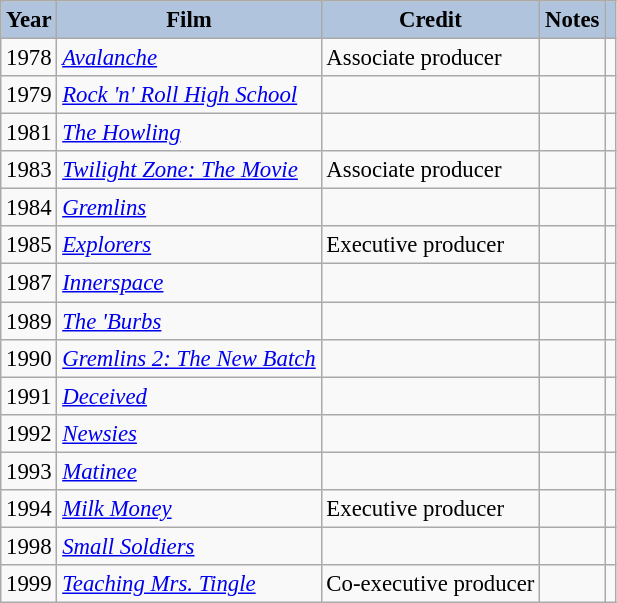<table class="wikitable" style="font-size:95%;">
<tr>
<th style="background:#B0C4DE;">Year</th>
<th style="background:#B0C4DE;">Film</th>
<th style="background:#B0C4DE;">Credit</th>
<th style="background:#B0C4DE;">Notes</th>
<th style="background:#B0C4DE;"></th>
</tr>
<tr>
<td>1978</td>
<td><em><a href='#'>Avalanche</a></em></td>
<td>Associate producer</td>
<td></td>
<td></td>
</tr>
<tr>
<td>1979</td>
<td><em><a href='#'>Rock 'n' Roll High School</a></em></td>
<td></td>
<td></td>
<td></td>
</tr>
<tr>
<td>1981</td>
<td><em><a href='#'>The Howling</a></em></td>
<td></td>
<td></td>
<td></td>
</tr>
<tr>
<td>1983</td>
<td><em><a href='#'>Twilight Zone: The Movie</a></em></td>
<td>Associate producer</td>
<td></td>
<td></td>
</tr>
<tr>
<td>1984</td>
<td><em><a href='#'>Gremlins</a></em></td>
<td></td>
<td></td>
<td></td>
</tr>
<tr>
<td>1985</td>
<td><em><a href='#'>Explorers</a></em></td>
<td>Executive producer</td>
<td></td>
<td></td>
</tr>
<tr>
<td>1987</td>
<td><em><a href='#'>Innerspace</a></em></td>
<td></td>
<td></td>
<td></td>
</tr>
<tr>
<td>1989</td>
<td><em><a href='#'>The 'Burbs</a></em></td>
<td></td>
<td></td>
<td></td>
</tr>
<tr>
<td>1990</td>
<td><em><a href='#'>Gremlins 2: The New Batch</a></em></td>
<td></td>
<td></td>
<td></td>
</tr>
<tr>
<td>1991</td>
<td><em><a href='#'>Deceived</a></em></td>
<td></td>
<td></td>
<td></td>
</tr>
<tr>
<td>1992</td>
<td><em><a href='#'>Newsies</a></em></td>
<td></td>
<td></td>
<td></td>
</tr>
<tr>
<td>1993</td>
<td><em><a href='#'>Matinee</a></em></td>
<td></td>
<td></td>
<td></td>
</tr>
<tr>
<td>1994</td>
<td><em><a href='#'>Milk Money</a></em></td>
<td>Executive producer</td>
<td></td>
<td></td>
</tr>
<tr>
<td>1998</td>
<td><em><a href='#'>Small Soldiers</a></em></td>
<td></td>
<td></td>
<td></td>
</tr>
<tr>
<td>1999</td>
<td><em><a href='#'>Teaching Mrs. Tingle</a></em></td>
<td>Co-executive producer</td>
<td></td>
<td></td>
</tr>
</table>
